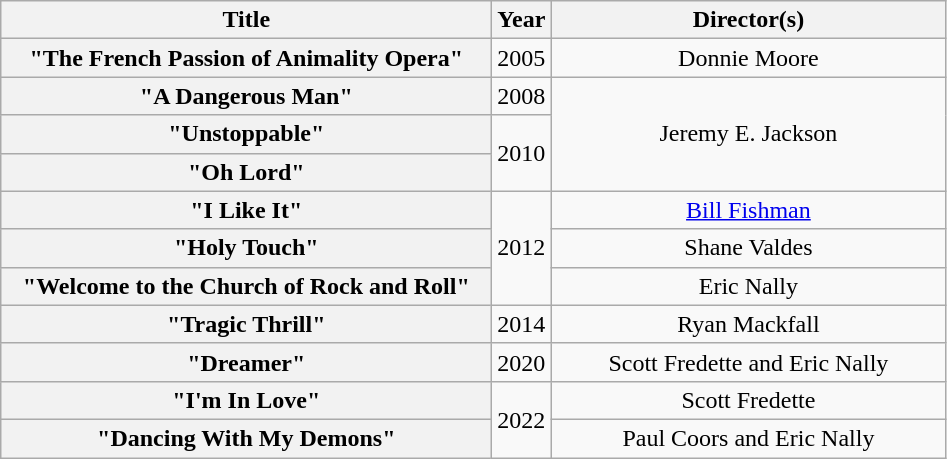<table class="wikitable plainrowheaders" style="text-align:center;">
<tr>
<th scope="col" style="width:20em;">Title</th>
<th scope="col">Year</th>
<th scope="col" style="width:16em;">Director(s)</th>
</tr>
<tr>
<th scope="row">"The French Passion of Animality Opera"</th>
<td>2005</td>
<td>Donnie Moore</td>
</tr>
<tr>
<th scope="row">"A Dangerous Man"</th>
<td>2008</td>
<td rowspan="3">Jeremy E. Jackson</td>
</tr>
<tr>
<th scope="row">"Unstoppable"</th>
<td rowspan="2">2010</td>
</tr>
<tr>
<th scope="row">"Oh Lord"</th>
</tr>
<tr>
<th scope="row">"I Like It"</th>
<td rowspan="3">2012</td>
<td><a href='#'>Bill Fishman</a></td>
</tr>
<tr>
<th scope="row">"Holy Touch"</th>
<td>Shane Valdes</td>
</tr>
<tr>
<th scope="row">"Welcome to the Church of Rock and Roll"</th>
<td>Eric Nally</td>
</tr>
<tr>
<th scope="row">"Tragic Thrill"</th>
<td>2014</td>
<td>Ryan Mackfall</td>
</tr>
<tr>
<th scope="row">"Dreamer"</th>
<td>2020</td>
<td>Scott Fredette and Eric Nally</td>
</tr>
<tr>
<th scope="row">"I'm In Love"</th>
<td rowspan="3">2022</td>
<td>Scott Fredette</td>
</tr>
<tr>
<th scope="row">"Dancing With My Demons"</th>
<td>Paul Coors and Eric Nally</td>
</tr>
</table>
